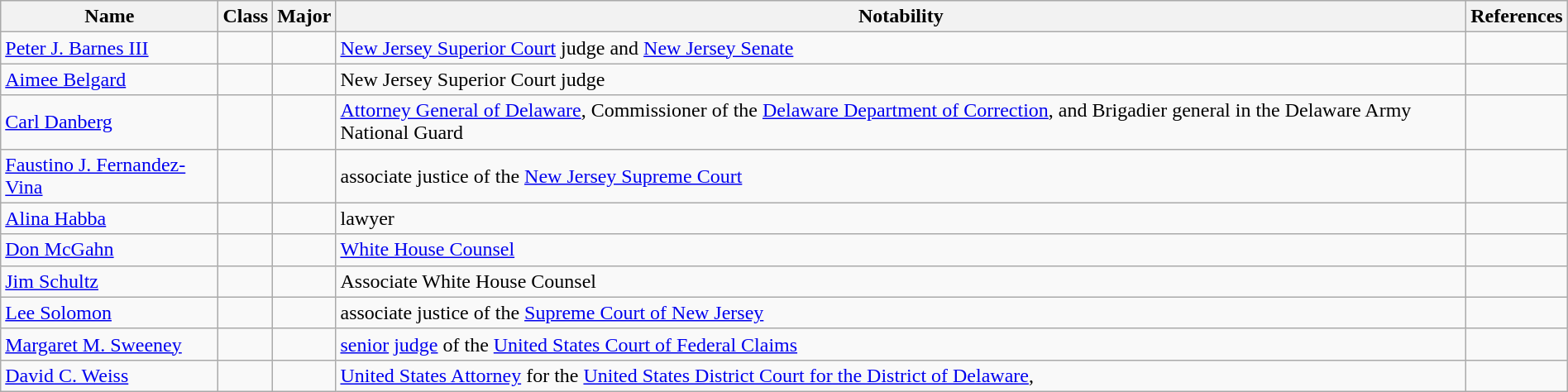<table class="wikitable sortable" style="width:100%;">
<tr>
<th>Name</th>
<th>Class</th>
<th>Major</th>
<th>Notability</th>
<th>References</th>
</tr>
<tr>
<td><a href='#'>Peter J. Barnes III</a></td>
<td></td>
<td></td>
<td><a href='#'>New Jersey Superior Court</a> judge and <a href='#'>New Jersey Senate</a></td>
<td></td>
</tr>
<tr>
<td><a href='#'>Aimee Belgard</a></td>
<td></td>
<td></td>
<td>New Jersey Superior Court judge</td>
<td></td>
</tr>
<tr>
<td><a href='#'>Carl Danberg</a></td>
<td></td>
<td></td>
<td><a href='#'>Attorney General of Delaware</a>, Commissioner of the <a href='#'>Delaware Department of Correction</a>, and Brigadier general in the Delaware Army National Guard</td>
<td></td>
</tr>
<tr>
<td><a href='#'>Faustino J. Fernandez-Vina</a></td>
<td></td>
<td></td>
<td>associate justice of the <a href='#'>New Jersey Supreme Court</a></td>
<td></td>
</tr>
<tr>
<td><a href='#'>Alina Habba</a></td>
<td></td>
<td></td>
<td>lawyer</td>
<td></td>
</tr>
<tr>
<td><a href='#'>Don McGahn</a></td>
<td></td>
<td></td>
<td><a href='#'>White House Counsel</a></td>
<td></td>
</tr>
<tr>
<td><a href='#'>Jim Schultz</a></td>
<td></td>
<td></td>
<td>Associate White House Counsel</td>
<td></td>
</tr>
<tr>
<td><a href='#'>Lee Solomon</a></td>
<td></td>
<td></td>
<td>associate justice of the <a href='#'>Supreme Court of New Jersey</a></td>
<td></td>
</tr>
<tr>
<td><a href='#'>Margaret M. Sweeney</a></td>
<td></td>
<td></td>
<td><a href='#'>senior</a> <a href='#'>judge</a> of the <a href='#'>United States Court of Federal Claims</a></td>
<td></td>
</tr>
<tr>
<td><a href='#'>David C. Weiss</a></td>
<td></td>
<td></td>
<td><a href='#'>United States Attorney</a> for the <a href='#'>United States District Court for the District of Delaware</a>,</td>
<td></td>
</tr>
</table>
